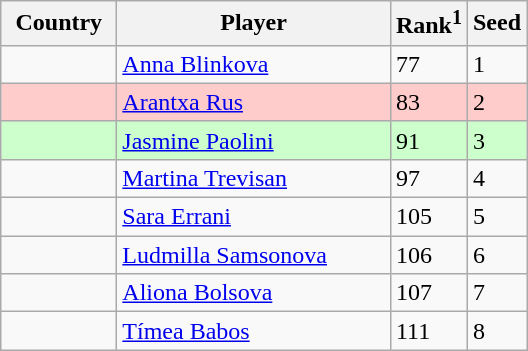<table class="sortable wikitable">
<tr>
<th width="70">Country</th>
<th width="175">Player</th>
<th>Rank<sup>1</sup></th>
<th>Seed</th>
</tr>
<tr>
<td></td>
<td><a href='#'>Anna Blinkova</a></td>
<td>77</td>
<td>1</td>
</tr>
<tr style="background:#fcc;">
<td></td>
<td><a href='#'>Arantxa Rus</a></td>
<td>83</td>
<td>2</td>
</tr>
<tr style="background:#cfc;">
<td></td>
<td><a href='#'>Jasmine Paolini</a></td>
<td>91</td>
<td>3</td>
</tr>
<tr>
<td></td>
<td><a href='#'>Martina Trevisan</a></td>
<td>97</td>
<td>4</td>
</tr>
<tr>
<td></td>
<td><a href='#'>Sara Errani</a></td>
<td>105</td>
<td>5</td>
</tr>
<tr>
<td></td>
<td><a href='#'>Ludmilla Samsonova</a></td>
<td>106</td>
<td>6</td>
</tr>
<tr>
<td></td>
<td><a href='#'>Aliona Bolsova</a></td>
<td>107</td>
<td>7</td>
</tr>
<tr>
<td></td>
<td><a href='#'>Tímea Babos</a></td>
<td>111</td>
<td>8</td>
</tr>
</table>
